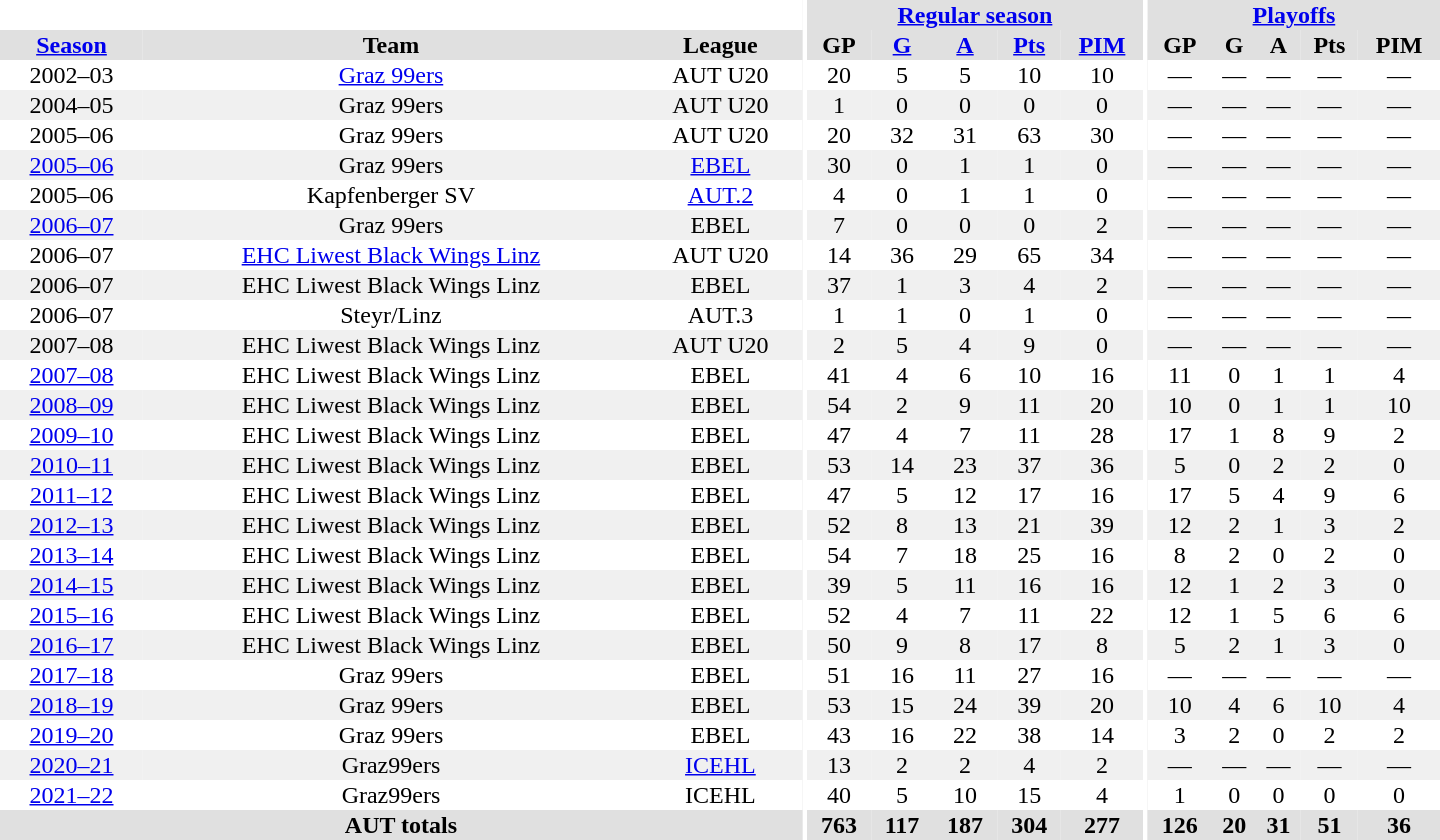<table border="0" cellpadding="1" cellspacing="0" style="text-align:center; width:60em">
<tr bgcolor="#e0e0e0">
<th colspan="3" bgcolor="#ffffff"></th>
<th rowspan="99" bgcolor="#ffffff"></th>
<th colspan="5"><a href='#'>Regular season</a></th>
<th rowspan="99" bgcolor="#ffffff"></th>
<th colspan="5"><a href='#'>Playoffs</a></th>
</tr>
<tr bgcolor="#e0e0e0">
<th><a href='#'>Season</a></th>
<th>Team</th>
<th>League</th>
<th>GP</th>
<th><a href='#'>G</a></th>
<th><a href='#'>A</a></th>
<th><a href='#'>Pts</a></th>
<th><a href='#'>PIM</a></th>
<th>GP</th>
<th>G</th>
<th>A</th>
<th>Pts</th>
<th>PIM</th>
</tr>
<tr>
<td>2002–03</td>
<td><a href='#'>Graz 99ers</a></td>
<td>AUT U20</td>
<td>20</td>
<td>5</td>
<td>5</td>
<td>10</td>
<td>10</td>
<td>—</td>
<td>—</td>
<td>—</td>
<td>—</td>
<td>—</td>
</tr>
<tr bgcolor="#f0f0f0">
<td>2004–05</td>
<td>Graz 99ers</td>
<td>AUT U20</td>
<td>1</td>
<td>0</td>
<td>0</td>
<td>0</td>
<td>0</td>
<td>—</td>
<td>—</td>
<td>—</td>
<td>—</td>
<td>—</td>
</tr>
<tr>
<td>2005–06</td>
<td>Graz 99ers</td>
<td>AUT U20</td>
<td>20</td>
<td>32</td>
<td>31</td>
<td>63</td>
<td>30</td>
<td>—</td>
<td>—</td>
<td>—</td>
<td>—</td>
<td>—</td>
</tr>
<tr bgcolor="#f0f0f0">
<td><a href='#'>2005–06</a></td>
<td>Graz 99ers</td>
<td><a href='#'>EBEL</a></td>
<td>30</td>
<td>0</td>
<td>1</td>
<td>1</td>
<td>0</td>
<td>—</td>
<td>—</td>
<td>—</td>
<td>—</td>
<td>—</td>
</tr>
<tr>
<td>2005–06</td>
<td>Kapfenberger SV</td>
<td><a href='#'>AUT.2</a></td>
<td>4</td>
<td>0</td>
<td>1</td>
<td>1</td>
<td>0</td>
<td>—</td>
<td>—</td>
<td>—</td>
<td>—</td>
<td>—</td>
</tr>
<tr bgcolor="#f0f0f0">
<td><a href='#'>2006–07</a></td>
<td>Graz 99ers</td>
<td>EBEL</td>
<td>7</td>
<td>0</td>
<td>0</td>
<td>0</td>
<td>2</td>
<td>—</td>
<td>—</td>
<td>—</td>
<td>—</td>
<td>—</td>
</tr>
<tr>
<td>2006–07</td>
<td><a href='#'>EHC Liwest Black Wings Linz</a></td>
<td>AUT U20</td>
<td>14</td>
<td>36</td>
<td>29</td>
<td>65</td>
<td>34</td>
<td>—</td>
<td>—</td>
<td>—</td>
<td>—</td>
<td>—</td>
</tr>
<tr bgcolor="#f0f0f0">
<td>2006–07</td>
<td>EHC Liwest Black Wings Linz</td>
<td>EBEL</td>
<td>37</td>
<td>1</td>
<td>3</td>
<td>4</td>
<td>2</td>
<td>—</td>
<td>—</td>
<td>—</td>
<td>—</td>
<td>—</td>
</tr>
<tr>
<td>2006–07</td>
<td>Steyr/Linz</td>
<td>AUT.3</td>
<td>1</td>
<td>1</td>
<td>0</td>
<td>1</td>
<td>0</td>
<td>—</td>
<td>—</td>
<td>—</td>
<td>—</td>
<td>—</td>
</tr>
<tr bgcolor="#f0f0f0">
<td>2007–08</td>
<td>EHC Liwest Black Wings Linz</td>
<td>AUT U20</td>
<td>2</td>
<td>5</td>
<td>4</td>
<td>9</td>
<td>0</td>
<td>—</td>
<td>—</td>
<td>—</td>
<td>—</td>
<td>—</td>
</tr>
<tr>
<td><a href='#'>2007–08</a></td>
<td>EHC Liwest Black Wings Linz</td>
<td>EBEL</td>
<td>41</td>
<td>4</td>
<td>6</td>
<td>10</td>
<td>16</td>
<td>11</td>
<td>0</td>
<td>1</td>
<td>1</td>
<td>4</td>
</tr>
<tr bgcolor="#f0f0f0">
<td><a href='#'>2008–09</a></td>
<td>EHC Liwest Black Wings Linz</td>
<td>EBEL</td>
<td>54</td>
<td>2</td>
<td>9</td>
<td>11</td>
<td>20</td>
<td>10</td>
<td>0</td>
<td>1</td>
<td>1</td>
<td>10</td>
</tr>
<tr>
<td><a href='#'>2009–10</a></td>
<td>EHC Liwest Black Wings Linz</td>
<td>EBEL</td>
<td>47</td>
<td>4</td>
<td>7</td>
<td>11</td>
<td>28</td>
<td>17</td>
<td>1</td>
<td>8</td>
<td>9</td>
<td>2</td>
</tr>
<tr bgcolor="#f0f0f0">
<td><a href='#'>2010–11</a></td>
<td>EHC Liwest Black Wings Linz</td>
<td>EBEL</td>
<td>53</td>
<td>14</td>
<td>23</td>
<td>37</td>
<td>36</td>
<td>5</td>
<td>0</td>
<td>2</td>
<td>2</td>
<td>0</td>
</tr>
<tr>
<td><a href='#'>2011–12</a></td>
<td>EHC Liwest Black Wings Linz</td>
<td>EBEL</td>
<td>47</td>
<td>5</td>
<td>12</td>
<td>17</td>
<td>16</td>
<td>17</td>
<td>5</td>
<td>4</td>
<td>9</td>
<td>6</td>
</tr>
<tr bgcolor="#f0f0f0">
<td><a href='#'>2012–13</a></td>
<td>EHC Liwest Black Wings Linz</td>
<td>EBEL</td>
<td>52</td>
<td>8</td>
<td>13</td>
<td>21</td>
<td>39</td>
<td>12</td>
<td>2</td>
<td>1</td>
<td>3</td>
<td>2</td>
</tr>
<tr>
<td><a href='#'>2013–14</a></td>
<td>EHC Liwest Black Wings Linz</td>
<td>EBEL</td>
<td>54</td>
<td>7</td>
<td>18</td>
<td>25</td>
<td>16</td>
<td>8</td>
<td>2</td>
<td>0</td>
<td>2</td>
<td>0</td>
</tr>
<tr bgcolor="#f0f0f0">
<td><a href='#'>2014–15</a></td>
<td>EHC Liwest Black Wings Linz</td>
<td>EBEL</td>
<td>39</td>
<td>5</td>
<td>11</td>
<td>16</td>
<td>16</td>
<td>12</td>
<td>1</td>
<td>2</td>
<td>3</td>
<td>0</td>
</tr>
<tr>
<td><a href='#'>2015–16</a></td>
<td>EHC Liwest Black Wings Linz</td>
<td>EBEL</td>
<td>52</td>
<td>4</td>
<td>7</td>
<td>11</td>
<td>22</td>
<td>12</td>
<td>1</td>
<td>5</td>
<td>6</td>
<td>6</td>
</tr>
<tr bgcolor="#f0f0f0">
<td><a href='#'>2016–17</a></td>
<td>EHC Liwest Black Wings Linz</td>
<td>EBEL</td>
<td>50</td>
<td>9</td>
<td>8</td>
<td>17</td>
<td>8</td>
<td>5</td>
<td>2</td>
<td>1</td>
<td>3</td>
<td>0</td>
</tr>
<tr>
<td><a href='#'>2017–18</a></td>
<td>Graz 99ers</td>
<td>EBEL</td>
<td>51</td>
<td>16</td>
<td>11</td>
<td>27</td>
<td>16</td>
<td>—</td>
<td>—</td>
<td>—</td>
<td>—</td>
<td>—</td>
</tr>
<tr bgcolor="#f0f0f0">
<td><a href='#'>2018–19</a></td>
<td>Graz 99ers</td>
<td>EBEL</td>
<td>53</td>
<td>15</td>
<td>24</td>
<td>39</td>
<td>20</td>
<td>10</td>
<td>4</td>
<td>6</td>
<td>10</td>
<td>4</td>
</tr>
<tr>
<td><a href='#'>2019–20</a></td>
<td>Graz 99ers</td>
<td>EBEL</td>
<td>43</td>
<td>16</td>
<td>22</td>
<td>38</td>
<td>14</td>
<td>3</td>
<td>2</td>
<td>0</td>
<td>2</td>
<td>2</td>
</tr>
<tr bgcolor="#f0f0f0">
<td><a href='#'>2020–21</a></td>
<td>Graz99ers</td>
<td><a href='#'>ICEHL</a></td>
<td>13</td>
<td>2</td>
<td>2</td>
<td>4</td>
<td>2</td>
<td>—</td>
<td>—</td>
<td>—</td>
<td>—</td>
<td>—</td>
</tr>
<tr>
<td><a href='#'>2021–22</a></td>
<td>Graz99ers</td>
<td>ICEHL</td>
<td>40</td>
<td>5</td>
<td>10</td>
<td>15</td>
<td>4</td>
<td>1</td>
<td>0</td>
<td>0</td>
<td>0</td>
<td>0</td>
</tr>
<tr bgcolor="#e0e0e0">
<th colspan="3">AUT totals</th>
<th>763</th>
<th>117</th>
<th>187</th>
<th>304</th>
<th>277</th>
<th>126</th>
<th>20</th>
<th>31</th>
<th>51</th>
<th>36</th>
</tr>
</table>
